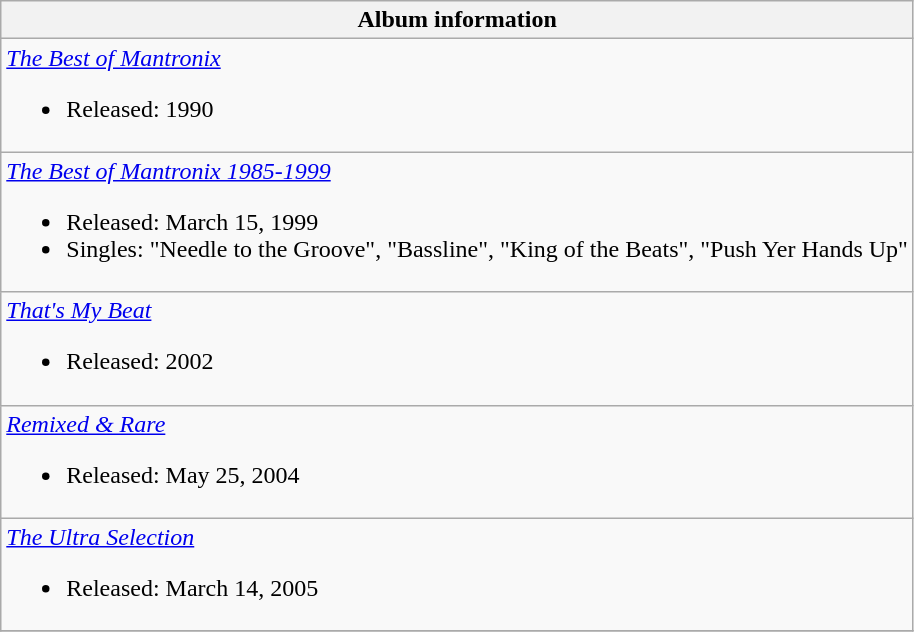<table class="wikitable">
<tr>
<th align="left">Album information</th>
</tr>
<tr>
<td align="left"><em><a href='#'>The Best of Mantronix</a></em><br><ul><li>Released: 1990</li></ul></td>
</tr>
<tr>
<td align="left"><em><a href='#'>The Best of Mantronix 1985-1999</a></em><br><ul><li>Released: March 15, 1999</li><li>Singles: "Needle to the Groove", "Bassline", "King of the Beats", "Push Yer Hands Up"</li></ul></td>
</tr>
<tr>
<td align="left"><em><a href='#'>That's My Beat</a></em><br><ul><li>Released: 2002</li></ul></td>
</tr>
<tr>
<td align="left"><em><a href='#'>Remixed & Rare</a></em><br><ul><li>Released: May 25, 2004</li></ul></td>
</tr>
<tr>
<td align="left"><em><a href='#'>The Ultra Selection</a></em><br><ul><li>Released: March 14, 2005</li></ul></td>
</tr>
<tr>
</tr>
</table>
